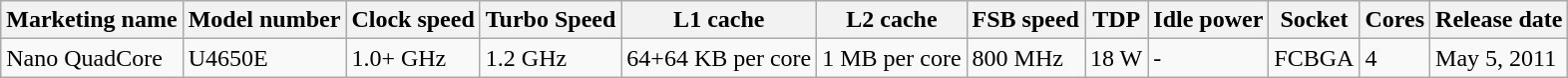<table class="wikitable">
<tr>
<th>Marketing name</th>
<th>Model number</th>
<th>Clock speed</th>
<th>Turbo Speed</th>
<th>L1 cache</th>
<th>L2 cache</th>
<th>FSB speed</th>
<th>TDP</th>
<th>Idle power</th>
<th>Socket</th>
<th>Cores</th>
<th>Release date</th>
</tr>
<tr>
<td>Nano QuadCore</td>
<td>U4650E</td>
<td>1.0+ GHz</td>
<td>1.2 GHz</td>
<td>64+64 KB per core</td>
<td>1 MB per core</td>
<td>800 MHz</td>
<td>18 W</td>
<td>-</td>
<td>FCBGA</td>
<td>4</td>
<td>May 5, 2011</td>
</tr>
</table>
